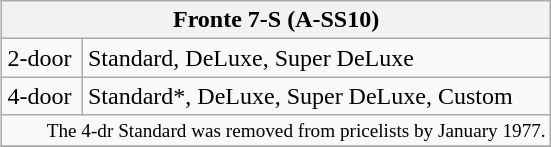<table style="float:right;"  class="wikitable" width="29%">
<tr>
<th colspan="2">Fronte 7-S (A-SS10)</th>
</tr>
<tr>
<td>2-door</td>
<td>Standard, DeLuxe, Super DeLuxe</td>
</tr>
<tr>
<td>4-door</td>
<td>Standard*, DeLuxe, Super DeLuxe, Custom</td>
</tr>
<tr>
<td colspan="2" align="right" style=font-size:80%>The 4-dr Standard was removed from pricelists by January 1977.</td>
</tr>
<tr>
</tr>
</table>
